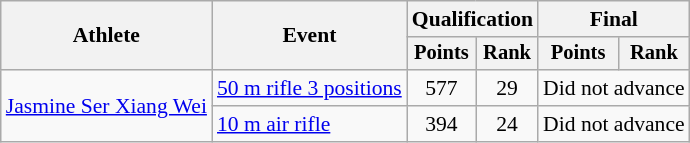<table class="wikitable" style="font-size:90%">
<tr>
<th rowspan="2">Athlete</th>
<th rowspan="2">Event</th>
<th colspan=2>Qualification</th>
<th colspan=2>Final</th>
</tr>
<tr style="font-size:95%">
<th>Points</th>
<th>Rank</th>
<th>Points</th>
<th>Rank</th>
</tr>
<tr align=center>
<td align=left rowspan=2><a href='#'>Jasmine Ser Xiang Wei</a></td>
<td align=left><a href='#'>50 m rifle 3 positions</a></td>
<td>577</td>
<td>29</td>
<td colspan=2>Did not advance</td>
</tr>
<tr align=center>
<td align=left><a href='#'>10 m air rifle</a></td>
<td>394</td>
<td>24</td>
<td colspan=2>Did not advance</td>
</tr>
</table>
